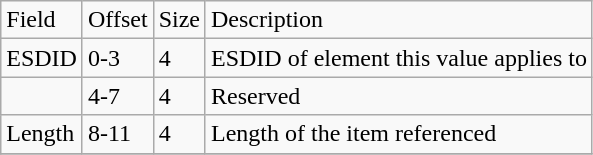<table class="wikitable" border="1">
<tr>
<td>Field</td>
<td>Offset</td>
<td>Size</td>
<td>Description</td>
</tr>
<tr>
<td>ESDID</td>
<td>0-3</td>
<td>4</td>
<td>ESDID of element this value applies to</td>
</tr>
<tr>
<td></td>
<td>4-7</td>
<td>4</td>
<td>Reserved</td>
</tr>
<tr>
<td>Length</td>
<td>8-11</td>
<td>4</td>
<td>Length of the item referenced</td>
</tr>
<tr>
</tr>
</table>
